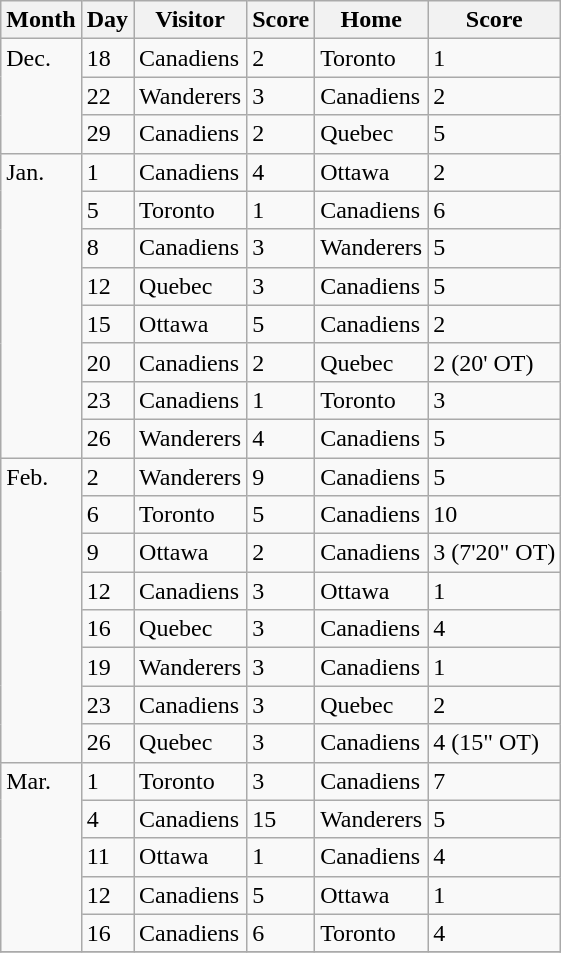<table class="wikitable">
<tr>
<th>Month</th>
<th>Day</th>
<th>Visitor</th>
<th>Score</th>
<th>Home</th>
<th>Score</th>
</tr>
<tr>
<td rowspan=3 valign=top>Dec.</td>
<td>18</td>
<td>Canadiens</td>
<td>2</td>
<td>Toronto</td>
<td>1</td>
</tr>
<tr>
<td>22</td>
<td>Wanderers</td>
<td>3</td>
<td>Canadiens</td>
<td>2</td>
</tr>
<tr>
<td>29</td>
<td>Canadiens</td>
<td>2</td>
<td>Quebec</td>
<td>5</td>
</tr>
<tr>
<td rowspan=8 valign=top>Jan.</td>
<td>1</td>
<td>Canadiens</td>
<td>4</td>
<td>Ottawa</td>
<td>2</td>
</tr>
<tr>
<td>5</td>
<td>Toronto</td>
<td>1</td>
<td>Canadiens</td>
<td>6</td>
</tr>
<tr>
<td>8</td>
<td>Canadiens</td>
<td>3</td>
<td>Wanderers</td>
<td>5</td>
</tr>
<tr>
<td>12</td>
<td>Quebec</td>
<td>3</td>
<td>Canadiens</td>
<td>5</td>
</tr>
<tr>
<td>15</td>
<td>Ottawa</td>
<td>5</td>
<td>Canadiens</td>
<td>2</td>
</tr>
<tr>
<td>20</td>
<td>Canadiens</td>
<td>2</td>
<td>Quebec</td>
<td>2 (20' OT)</td>
</tr>
<tr>
<td>23</td>
<td>Canadiens</td>
<td>1</td>
<td>Toronto</td>
<td>3</td>
</tr>
<tr>
<td>26</td>
<td>Wanderers</td>
<td>4</td>
<td>Canadiens</td>
<td>5</td>
</tr>
<tr>
<td rowspan=8 valign=top>Feb.</td>
<td>2</td>
<td>Wanderers</td>
<td>9</td>
<td>Canadiens</td>
<td>5</td>
</tr>
<tr>
<td>6</td>
<td>Toronto</td>
<td>5</td>
<td>Canadiens</td>
<td>10</td>
</tr>
<tr>
<td>9</td>
<td>Ottawa</td>
<td>2</td>
<td>Canadiens</td>
<td>3 (7'20" OT)</td>
</tr>
<tr>
<td>12</td>
<td>Canadiens</td>
<td>3</td>
<td>Ottawa</td>
<td>1</td>
</tr>
<tr>
<td>16</td>
<td>Quebec</td>
<td>3</td>
<td>Canadiens</td>
<td>4</td>
</tr>
<tr>
<td>19</td>
<td>Wanderers</td>
<td>3</td>
<td>Canadiens</td>
<td>1</td>
</tr>
<tr>
<td>23</td>
<td>Canadiens</td>
<td>3</td>
<td>Quebec</td>
<td>2</td>
</tr>
<tr>
<td>26</td>
<td>Quebec</td>
<td>3</td>
<td>Canadiens</td>
<td>4 (15" OT)</td>
</tr>
<tr>
<td rowspan=5   valign=top>Mar.</td>
<td>1</td>
<td>Toronto</td>
<td>3</td>
<td>Canadiens</td>
<td>7</td>
</tr>
<tr>
<td>4</td>
<td>Canadiens</td>
<td>15</td>
<td>Wanderers</td>
<td>5</td>
</tr>
<tr>
<td>11</td>
<td>Ottawa</td>
<td>1</td>
<td>Canadiens</td>
<td>4</td>
</tr>
<tr>
<td>12</td>
<td>Canadiens</td>
<td>5</td>
<td>Ottawa</td>
<td>1</td>
</tr>
<tr>
<td>16</td>
<td>Canadiens</td>
<td>6</td>
<td>Toronto</td>
<td>4</td>
</tr>
<tr>
</tr>
</table>
